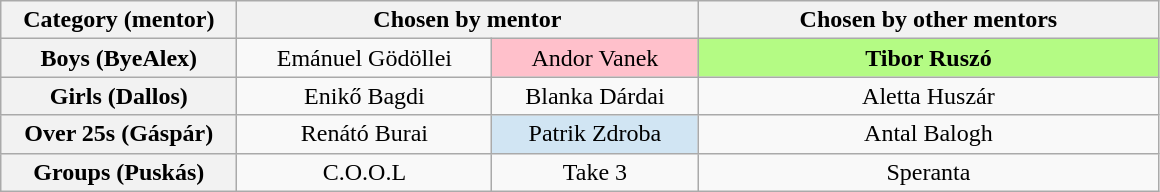<table class="wikitable" style="text-align:center">
<tr>
<th spope="col" style="width:150px;">Category (mentor)</th>
<th scope="col" colspan="2" style="width:300px;">Chosen by mentor</th>
<th style="width:300px;">Chosen by other mentors</th>
</tr>
<tr>
<th scope="col">Boys (ByeAlex)</th>
<td>Emánuel Gödöllei</td>
<td bgcolor="pink">Andor Vanek</td>
<td bgcolor="#B4FB84"><strong>Tibor Ruszó</strong></td>
</tr>
<tr>
<th scope="col">Girls (Dallos)</th>
<td>Enikő Bagdi</td>
<td>Blanka Dárdai</td>
<td>Aletta Huszár</td>
</tr>
<tr>
<th scope="col">Over 25s (Gáspár)</th>
<td>Renátó Burai</td>
<td bgcolor="#d1e5f3">Patrik Zdroba</td>
<td>Antal Balogh</td>
</tr>
<tr>
<th scope="col">Groups (Puskás)</th>
<td>C.O.O.L</td>
<td>Take 3</td>
<td>Speranta</td>
</tr>
</table>
